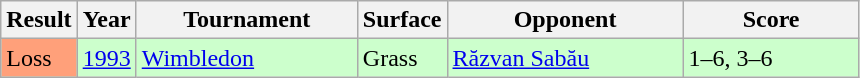<table class="sortable wikitable">
<tr>
<th style="width:40px;">Result</th>
<th style="width:30px;">Year</th>
<th style="width:140px;">Tournament</th>
<th style="width:50px;">Surface</th>
<th style="width:150px;">Opponent</th>
<th style="width:110px;" class="unsortable">Score</th>
</tr>
<tr style="background:#ccffcc;">
<td style="background:#ffa07a;">Loss</td>
<td><a href='#'>1993</a></td>
<td><a href='#'>Wimbledon</a></td>
<td>Grass</td>
<td> <a href='#'>Răzvan Sabău</a></td>
<td>1–6, 3–6</td>
</tr>
</table>
